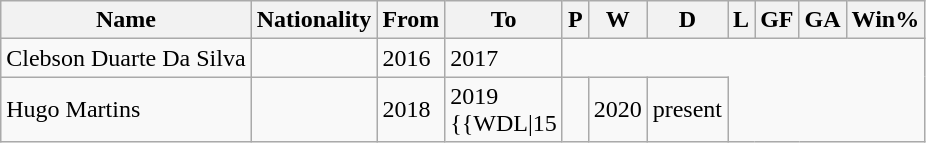<table class="wikitable plainrowheaders sortable" style="text-align:center">
<tr>
<th>Name</th>
<th>Nationality</th>
<th>From</th>
<th class="unsortable">To</th>
<th>P</th>
<th>W</th>
<th>D</th>
<th>L</th>
<th>GF</th>
<th>GA</th>
<th>Win%</th>
</tr>
<tr>
<td scope=row style=text-align:left>Clebson Duarte Da Silva</td>
<td align=left></td>
<td align=left>2016</td>
<td align=left>2017<br></td>
</tr>
<tr>
<td scope=row style=text-align:left>Hugo Martins</td>
<td align=left></td>
<td align=left>2018</td>
<td align=left>2019<br>{{WDL|15</td>
<td align=left></td>
<td align=left>2020</td>
<td align=left>present<br></td>
</tr>
</table>
